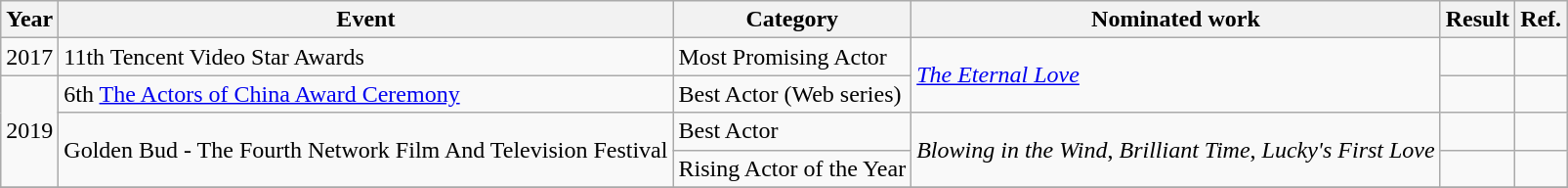<table class="wikitable">
<tr>
<th>Year</th>
<th>Event</th>
<th>Category</th>
<th>Nominated work</th>
<th>Result</th>
<th>Ref.</th>
</tr>
<tr>
<td>2017</td>
<td>11th Tencent Video Star Awards</td>
<td>Most Promising Actor</td>
<td rowspan=2><em><a href='#'>The Eternal Love</a></em></td>
<td></td>
<td></td>
</tr>
<tr>
<td rowspan=3>2019</td>
<td>6th <a href='#'>The Actors of China Award Ceremony</a></td>
<td>Best Actor (Web series)</td>
<td></td>
<td></td>
</tr>
<tr>
<td rowspan=2>Golden Bud - The Fourth Network Film And Television Festival</td>
<td>Best Actor</td>
<td rowspan=2><em>Blowing in the Wind</em>, <em>Brilliant Time</em>, <em>Lucky's First Love</em></td>
<td></td>
<td></td>
</tr>
<tr>
<td>Rising Actor of the Year</td>
<td></td>
<td></td>
</tr>
<tr>
</tr>
</table>
